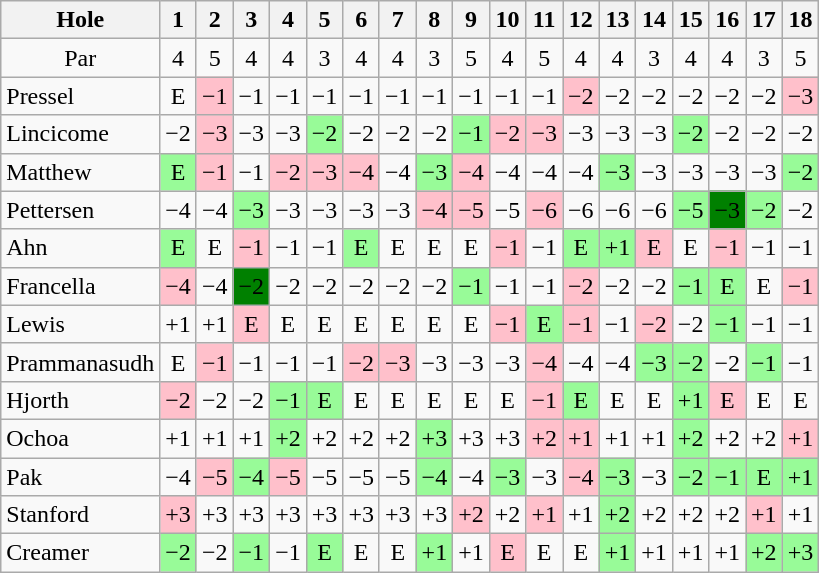<table class="wikitable" style="text-align:center">
<tr>
<th>Hole</th>
<th> 1 </th>
<th> 2 </th>
<th> 3 </th>
<th> 4 </th>
<th> 5 </th>
<th> 6 </th>
<th> 7 </th>
<th> 8 </th>
<th>9</th>
<th>10</th>
<th>11</th>
<th>12</th>
<th>13</th>
<th>14</th>
<th>15</th>
<th>16</th>
<th>17</th>
<th>18</th>
</tr>
<tr>
<td>Par</td>
<td>4</td>
<td>5</td>
<td>4</td>
<td>4</td>
<td>3</td>
<td>4</td>
<td>4</td>
<td>3</td>
<td>5</td>
<td>4</td>
<td>5</td>
<td>4</td>
<td>4</td>
<td>3</td>
<td>4</td>
<td>4</td>
<td>3</td>
<td>5</td>
</tr>
<tr>
<td align=left> Pressel</td>
<td>E</td>
<td style="background: Pink;">−1</td>
<td>−1</td>
<td>−1</td>
<td>−1</td>
<td>−1</td>
<td>−1</td>
<td>−1</td>
<td>−1</td>
<td>−1</td>
<td>−1</td>
<td style="background: Pink;">−2</td>
<td>−2</td>
<td>−2</td>
<td>−2</td>
<td>−2</td>
<td>−2</td>
<td style="background: Pink;">−3</td>
</tr>
<tr>
<td align=left> Lincicome</td>
<td>−2</td>
<td style="background: Pink;">−3</td>
<td>−3</td>
<td>−3</td>
<td style="background: PaleGreen;">−2</td>
<td>−2</td>
<td>−2</td>
<td>−2</td>
<td style="background: PaleGreen;">−1</td>
<td style="background: Pink;">−2</td>
<td style="background: Pink;">−3</td>
<td>−3</td>
<td>−3</td>
<td>−3</td>
<td style="background: PaleGreen;">−2</td>
<td>−2</td>
<td>−2</td>
<td>−2</td>
</tr>
<tr>
<td align=left> Matthew</td>
<td style="background: PaleGreen;">E</td>
<td style="background: Pink;">−1</td>
<td>−1</td>
<td style="background: Pink;">−2</td>
<td style="background: Pink;">−3</td>
<td style="background: Pink;">−4</td>
<td>−4</td>
<td style="background: PaleGreen;">−3</td>
<td style="background: Pink;">−4</td>
<td>−4</td>
<td>−4</td>
<td>−4</td>
<td style="background: PaleGreen;">−3</td>
<td>−3</td>
<td>−3</td>
<td>−3</td>
<td>−3</td>
<td style="background: PaleGreen;">−2</td>
</tr>
<tr>
<td align=left> Pettersen</td>
<td>−4</td>
<td>−4</td>
<td style="background: PaleGreen;">−3</td>
<td>−3</td>
<td>−3</td>
<td>−3</td>
<td>−3</td>
<td style="background: Pink;">−4</td>
<td style="background: Pink;">−5</td>
<td>−5</td>
<td style="background: Pink;">−6</td>
<td>−6</td>
<td>−6</td>
<td>−6</td>
<td style="background: PaleGreen;">−5</td>
<td style="background: Green;">−3</td>
<td style="background: PaleGreen;">−2</td>
<td>−2</td>
</tr>
<tr>
<td align=left> Ahn</td>
<td style="background: PaleGreen;">E</td>
<td>E</td>
<td style="background: Pink;">−1</td>
<td>−1</td>
<td>−1</td>
<td style="background: PaleGreen;">E</td>
<td>E</td>
<td>E</td>
<td>E</td>
<td style="background: Pink;">−1</td>
<td>−1</td>
<td style="background: PaleGreen;">E</td>
<td style="background: PaleGreen;">+1</td>
<td style="background: Pink;">E</td>
<td>E</td>
<td style="background: Pink;">−1</td>
<td>−1</td>
<td>−1</td>
</tr>
<tr>
<td align=left> Francella</td>
<td style="background: Pink;">−4</td>
<td>−4</td>
<td style="background: Green;">−2</td>
<td>−2</td>
<td>−2</td>
<td>−2</td>
<td>−2</td>
<td>−2</td>
<td style="background: PaleGreen;">−1</td>
<td>−1</td>
<td>−1</td>
<td style="background: Pink;">−2</td>
<td>−2</td>
<td>−2</td>
<td style="background: PaleGreen;">−1</td>
<td style="background: PaleGreen;">E</td>
<td>E</td>
<td style="background: Pink;">−1</td>
</tr>
<tr>
<td align=left> Lewis</td>
<td>+1</td>
<td>+1</td>
<td style="background: Pink;">E</td>
<td>E</td>
<td>E</td>
<td>E</td>
<td>E</td>
<td>E</td>
<td>E</td>
<td style="background: Pink;">−1</td>
<td style="background: PaleGreen;">E</td>
<td style="background: Pink;">−1</td>
<td>−1</td>
<td style="background: Pink;">−2</td>
<td>−2</td>
<td style="background: PaleGreen;">−1</td>
<td>−1</td>
<td>−1</td>
</tr>
<tr>
<td align=left> Prammanasudh</td>
<td>E</td>
<td style="background: Pink;">−1</td>
<td>−1</td>
<td>−1</td>
<td>−1</td>
<td style="background: Pink;">−2</td>
<td style="background: Pink;">−3</td>
<td>−3</td>
<td>−3</td>
<td>−3</td>
<td style="background: Pink;">−4</td>
<td>−4</td>
<td>−4</td>
<td style="background: PaleGreen;">−3</td>
<td style="background: PaleGreen;">−2</td>
<td>−2</td>
<td style="background: PaleGreen;">−1</td>
<td>−1</td>
</tr>
<tr>
<td align=left> Hjorth</td>
<td style="background: Pink;">−2</td>
<td>−2</td>
<td>−2</td>
<td style="background: PaleGreen;">−1</td>
<td style="background: PaleGreen;">E</td>
<td>E</td>
<td>E</td>
<td>E</td>
<td>E</td>
<td>E</td>
<td style="background: Pink;">−1</td>
<td style="background: PaleGreen;">E</td>
<td>E</td>
<td>E</td>
<td style="background: PaleGreen;">+1</td>
<td style="background: Pink;">E</td>
<td>E</td>
<td>E</td>
</tr>
<tr>
<td align=left> Ochoa</td>
<td>+1</td>
<td>+1</td>
<td>+1</td>
<td style="background: PaleGreen;">+2</td>
<td>+2</td>
<td>+2</td>
<td>+2</td>
<td style="background: PaleGreen;">+3</td>
<td>+3</td>
<td>+3</td>
<td style="background: Pink;">+2</td>
<td style="background: Pink;">+1</td>
<td>+1</td>
<td>+1</td>
<td style="background: PaleGreen;">+2</td>
<td>+2</td>
<td>+2</td>
<td style="background: Pink;">+1</td>
</tr>
<tr>
<td align=left> Pak</td>
<td>−4</td>
<td style="background: Pink;">−5</td>
<td style="background: PaleGreen;">−4</td>
<td style="background: Pink;">−5</td>
<td>−5</td>
<td>−5</td>
<td>−5</td>
<td style="background: PaleGreen;">−4</td>
<td>−4</td>
<td style="background: PaleGreen;">−3</td>
<td>−3</td>
<td style="background: Pink;">−4</td>
<td style="background: PaleGreen;">−3</td>
<td>−3</td>
<td style="background: PaleGreen;">−2</td>
<td style="background: PaleGreen;">−1</td>
<td style="background: PaleGreen;">E</td>
<td style="background: PaleGreen;">+1</td>
</tr>
<tr>
<td align=left> Stanford</td>
<td style="background: Pink;">+3</td>
<td>+3</td>
<td>+3</td>
<td>+3</td>
<td>+3</td>
<td>+3</td>
<td>+3</td>
<td>+3</td>
<td style="background: Pink;">+2</td>
<td>+2</td>
<td style="background: Pink;">+1</td>
<td>+1</td>
<td style="background: PaleGreen;">+2</td>
<td>+2</td>
<td>+2</td>
<td>+2</td>
<td style="background: Pink;">+1</td>
<td>+1</td>
</tr>
<tr>
<td align=left> Creamer</td>
<td style="background: PaleGreen;">−2</td>
<td>−2</td>
<td style="background: PaleGreen;">−1</td>
<td>−1</td>
<td style="background: PaleGreen;">E</td>
<td>E</td>
<td>E</td>
<td style="background: PaleGreen;">+1</td>
<td>+1</td>
<td style="background: Pink;">E</td>
<td>E</td>
<td>E</td>
<td style="background: PaleGreen;">+1</td>
<td>+1</td>
<td>+1</td>
<td>+1</td>
<td style="background: PaleGreen;">+2</td>
<td style="background: PaleGreen;">+3</td>
</tr>
</table>
